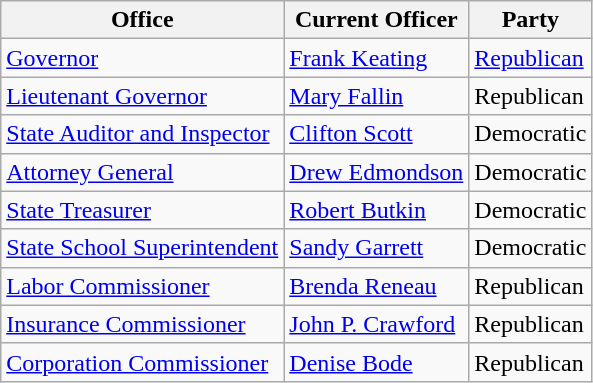<table class=wikitable>
<tr>
<th>Office</th>
<th>Current Officer</th>
<th>Party</th>
</tr>
<tr>
<td><a href='#'>Governor</a></td>
<td><a href='#'>Frank Keating</a></td>
<td><a href='#'>Republican</a></td>
</tr>
<tr>
<td><a href='#'>Lieutenant Governor</a></td>
<td><a href='#'>Mary Fallin</a></td>
<td>Republican</td>
</tr>
<tr>
<td><a href='#'>State Auditor and Inspector</a></td>
<td><a href='#'>Clifton Scott</a></td>
<td>Democratic</td>
</tr>
<tr>
<td><a href='#'>Attorney General</a></td>
<td><a href='#'>Drew Edmondson</a></td>
<td>Democratic</td>
</tr>
<tr>
<td><a href='#'>State Treasurer</a></td>
<td><a href='#'>Robert Butkin</a></td>
<td>Democratic</td>
</tr>
<tr>
<td><a href='#'>State School Superintendent</a></td>
<td><a href='#'>Sandy Garrett</a></td>
<td>Democratic</td>
</tr>
<tr>
<td><a href='#'>Labor Commissioner</a></td>
<td><a href='#'>Brenda Reneau</a></td>
<td>Republican</td>
</tr>
<tr>
<td><a href='#'>Insurance Commissioner</a></td>
<td><a href='#'>John P. Crawford</a></td>
<td>Republican</td>
</tr>
<tr>
<td><a href='#'>Corporation Commissioner</a></td>
<td><a href='#'>Denise Bode</a></td>
<td>Republican</td>
</tr>
</table>
